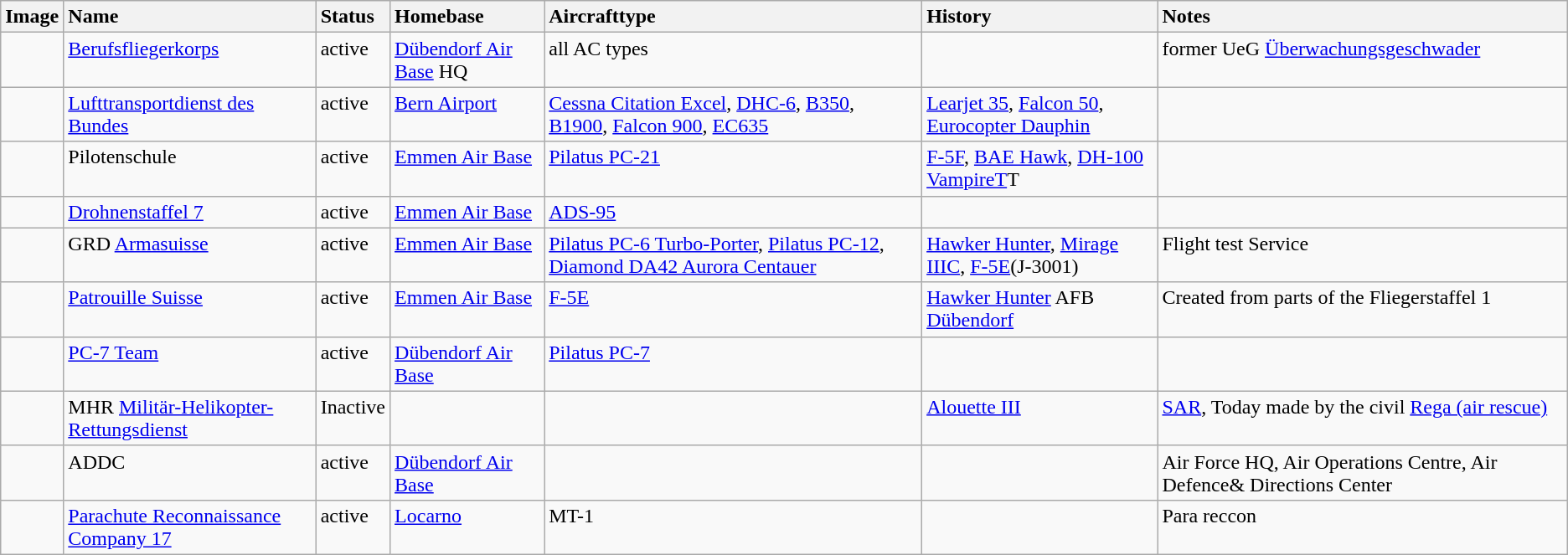<table class="wikitable sortable">
<tr valign="top">
<th style="text-align: left;">Image</th>
<th style="text-align: left;">Name</th>
<th style="text-align: left;">Status</th>
<th style="text-align: left;">Homebase</th>
<th style="text-align: left;">Aircrafttype</th>
<th style="text-align: left;">History</th>
<th style="text-align: left;">Notes</th>
</tr>
<tr valign="top">
<td></td>
<td><a href='#'>Berufsfliegerkorps</a></td>
<td>active</td>
<td><a href='#'>Dübendorf Air Base</a> HQ</td>
<td>all AC types</td>
<td></td>
<td>former UeG <a href='#'>Überwachungsgeschwader</a></td>
</tr>
<tr valign="top">
<td></td>
<td><a href='#'>Lufttransportdienst des Bundes</a></td>
<td>active</td>
<td><a href='#'>Bern Airport</a></td>
<td><a href='#'>Cessna Citation Excel</a>, <a href='#'>DHC-6</a>, <a href='#'>B350</a>, <a href='#'>B1900</a>, <a href='#'>Falcon 900</a>, <a href='#'>EC635</a></td>
<td><a href='#'>Learjet 35</a>, <a href='#'>Falcon 50</a>, <a href='#'>Eurocopter Dauphin</a></td>
<td></td>
</tr>
<tr valign="top">
<td></td>
<td>Pilotenschule</td>
<td>active</td>
<td><a href='#'>Emmen Air Base</a></td>
<td><a href='#'>Pilatus PC-21</a></td>
<td><a href='#'>F-5F</a>, <a href='#'>BAE Hawk</a>, <a href='#'>DH-100 VampireT</a>T</td>
<td></td>
</tr>
<tr valign="top">
<td></td>
<td><a href='#'>Drohnenstaffel 7</a></td>
<td>active</td>
<td><a href='#'>Emmen Air Base</a></td>
<td><a href='#'>ADS-95</a></td>
<td></td>
<td></td>
</tr>
<tr valign="top">
<td></td>
<td>GRD <a href='#'>Armasuisse</a></td>
<td>active</td>
<td><a href='#'>Emmen Air Base</a></td>
<td><a href='#'>Pilatus PC-6 Turbo-Porter</a>, <a href='#'>Pilatus PC-12</a>, <a href='#'>Diamond DA42 Aurora Centauer</a></td>
<td><a href='#'>Hawker Hunter</a>, <a href='#'>Mirage IIIC</a>, <a href='#'>F-5E</a>(J-3001)</td>
<td>Flight test Service</td>
</tr>
<tr valign="top">
<td></td>
<td><a href='#'>Patrouille Suisse</a></td>
<td>active</td>
<td><a href='#'>Emmen Air Base</a></td>
<td><a href='#'>F-5E</a></td>
<td><a href='#'>Hawker Hunter</a> AFB <a href='#'>Dübendorf</a></td>
<td>Created from parts of the Fliegerstaffel 1</td>
</tr>
<tr valign="top">
<td></td>
<td><a href='#'>PC-7 Team</a></td>
<td>active</td>
<td><a href='#'>Dübendorf Air Base</a></td>
<td><a href='#'>Pilatus PC-7</a></td>
<td></td>
<td></td>
</tr>
<tr valign="top">
<td></td>
<td>MHR <a href='#'>Militär-Helikopter-Rettungsdienst</a></td>
<td>Inactive</td>
<td></td>
<td></td>
<td><a href='#'>Alouette III</a></td>
<td><a href='#'>SAR</a>, Today made by the civil <a href='#'>Rega (air rescue)</a></td>
</tr>
<tr valign="top">
<td></td>
<td>ADDC</td>
<td>active</td>
<td><a href='#'>Dübendorf Air Base</a></td>
<td></td>
<td></td>
<td>Air Force HQ, Air Operations Centre, Air Defence& Directions Center</td>
</tr>
<tr valign="top">
<td></td>
<td><a href='#'>Parachute Reconnaissance Company 17</a></td>
<td>active</td>
<td><a href='#'>Locarno</a></td>
<td>MT-1</td>
<td></td>
<td>Para reccon</td>
</tr>
</table>
